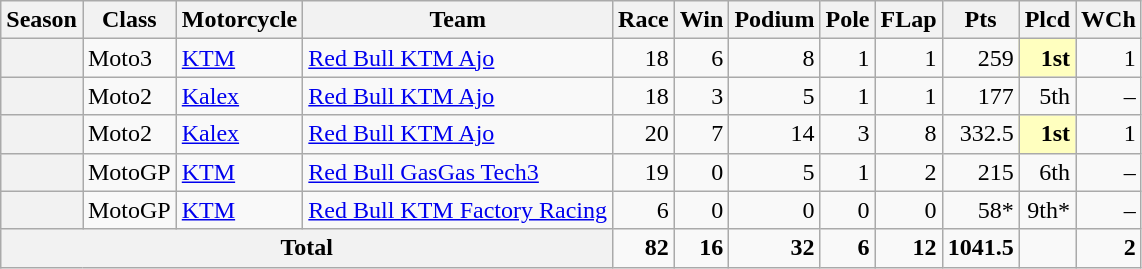<table class="wikitable" style="text-align:right;">
<tr>
<th scope="col">Season</th>
<th scope="col">Class</th>
<th scope="col">Motorcycle</th>
<th scope="col">Team</th>
<th scope="col">Race</th>
<th scope="col">Win</th>
<th scope="col">Podium</th>
<th scope="col">Pole</th>
<th scope="col">FLap</th>
<th scope="col">Pts</th>
<th scope="col">Plcd</th>
<th scope="col">WCh</th>
</tr>
<tr>
<th scope="row"></th>
<td style="text-align:left;">Moto3</td>
<td style="text-align:left;"><a href='#'>KTM</a></td>
<td style="text-align:left;"><a href='#'>Red Bull KTM Ajo</a></td>
<td>18</td>
<td>6</td>
<td>8</td>
<td>1</td>
<td>1</td>
<td>259</td>
<td style="background:#FFFFBF;"><strong>1st</strong></td>
<td>1</td>
</tr>
<tr>
<th scope="row"></th>
<td style="text-align:left;">Moto2</td>
<td style="text-align:left;"><a href='#'>Kalex</a></td>
<td style="text-align:left;"><a href='#'>Red Bull KTM Ajo</a></td>
<td>18</td>
<td>3</td>
<td>5</td>
<td>1</td>
<td>1</td>
<td>177</td>
<td>5th</td>
<td>–</td>
</tr>
<tr>
<th scope="row"></th>
<td style="text-align:left;">Moto2</td>
<td style="text-align:left;"><a href='#'>Kalex</a></td>
<td style="text-align:left;"><a href='#'>Red Bull KTM Ajo</a></td>
<td>20</td>
<td>7</td>
<td>14</td>
<td>3</td>
<td>8</td>
<td>332.5</td>
<td style="background:#FFFFBF;"><strong>1st</strong></td>
<td>1</td>
</tr>
<tr>
<th scope="row"></th>
<td style="text-align:left;">MotoGP</td>
<td style="text-align:left;"><a href='#'>KTM</a></td>
<td style="text-align:left;"><a href='#'>Red Bull GasGas Tech3</a></td>
<td>19</td>
<td>0</td>
<td>5</td>
<td>1</td>
<td>2</td>
<td>215</td>
<td>6th</td>
<td>–</td>
</tr>
<tr>
<th></th>
<td style="text-align:left;">MotoGP</td>
<td style="text-align:left;"><a href='#'>KTM</a></td>
<td style="text-align:left;"><a href='#'>Red Bull KTM Factory Racing</a></td>
<td>6</td>
<td>0</td>
<td>0</td>
<td>0</td>
<td>0</td>
<td>58*</td>
<td>9th*</td>
<td>–</td>
</tr>
<tr>
<th scope="row" colspan="4">Total</th>
<td><strong>82</strong></td>
<td><strong>16</strong></td>
<td><strong>32</strong></td>
<td><strong>6</strong></td>
<td><strong>12</strong></td>
<td><strong>1041.5</strong></td>
<td></td>
<td><strong>2</strong></td>
</tr>
</table>
